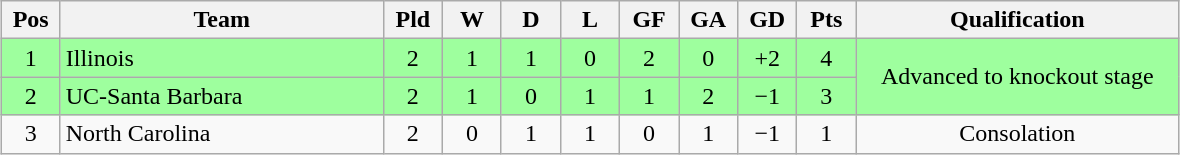<table class="wikitable" style="text-align:center; margin: 1em auto">
<tr>
<th style="width:2em">Pos</th>
<th style="width:13em">Team</th>
<th style="width:2em">Pld</th>
<th style="width:2em">W</th>
<th style="width:2em">D</th>
<th style="width:2em">L</th>
<th style="width:2em">GF</th>
<th style="width:2em">GA</th>
<th style="width:2em">GD</th>
<th style="width:2em">Pts</th>
<th style="width:13em">Qualification</th>
</tr>
<tr bgcolor="#9eff9e">
<td>1</td>
<td style="text-align:left">Illinois</td>
<td>2</td>
<td>1</td>
<td>1</td>
<td>0</td>
<td>2</td>
<td>0</td>
<td>+2</td>
<td>4</td>
<td rowspan="2">Advanced to knockout stage</td>
</tr>
<tr bgcolor="#9eff9e">
<td>2</td>
<td style="text-align:left">UC-Santa Barbara</td>
<td>2</td>
<td>1</td>
<td>0</td>
<td>1</td>
<td>1</td>
<td>2</td>
<td>−1</td>
<td>3</td>
</tr>
<tr>
<td>3</td>
<td style="text-align:left">North Carolina</td>
<td>2</td>
<td>0</td>
<td>1</td>
<td>1</td>
<td>0</td>
<td>1</td>
<td>−1</td>
<td>1</td>
<td>Consolation</td>
</tr>
</table>
